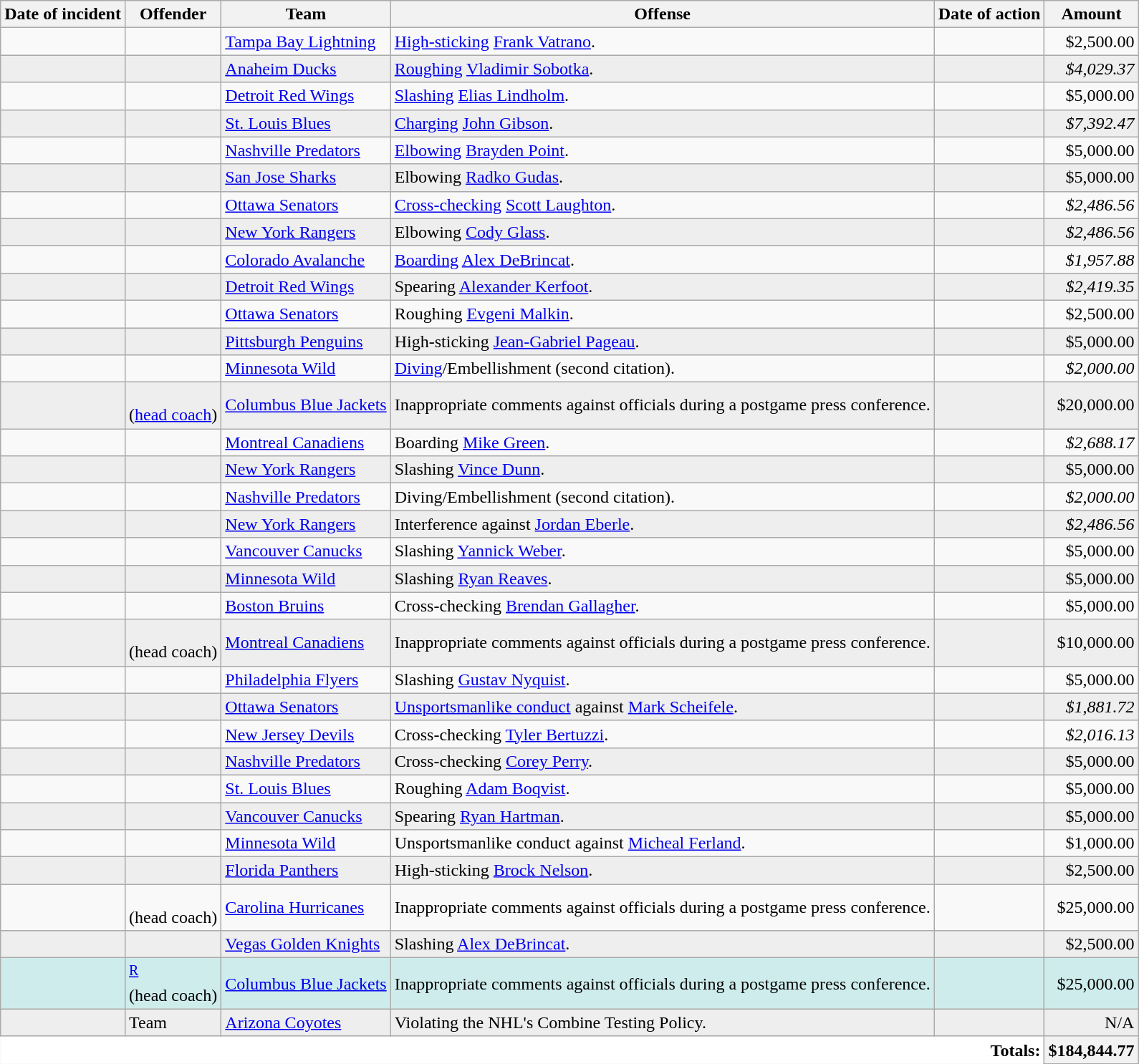<table class="wikitable sortable" style="border:0;">
<tr>
<th>Date of incident</th>
<th>Offender</th>
<th>Team</th>
<th>Offense</th>
<th>Date of action</th>
<th>Amount</th>
</tr>
<tr>
<td></td>
<td></td>
<td><a href='#'>Tampa Bay Lightning</a></td>
<td><a href='#'>High-sticking</a> <a href='#'>Frank Vatrano</a>.</td>
<td></td>
<td style="text-align:right;" data-sort-value="250000">$2,500.00</td>
</tr>
<tr bgcolor="eeeeee">
<td></td>
<td></td>
<td><a href='#'>Anaheim Ducks</a></td>
<td><a href='#'>Roughing</a> <a href='#'>Vladimir Sobotka</a>.</td>
<td></td>
<td style="text-align:right;" data-sort-value="4,029.37"><em>$4,029.37</em></td>
</tr>
<tr>
<td></td>
<td></td>
<td><a href='#'>Detroit Red Wings</a></td>
<td><a href='#'>Slashing</a> <a href='#'>Elias Lindholm</a>.</td>
<td></td>
<td style="text-align:right;" data-sort value="5000">$5,000.00</td>
</tr>
<tr bgcolor="eeeeee">
<td></td>
<td></td>
<td><a href='#'>St. Louis Blues</a></td>
<td><a href='#'>Charging</a> <a href='#'>John Gibson</a>.</td>
<td></td>
<td style="text-align:right;" data-sort value="7,392.47"><em>$7,392.47</em></td>
</tr>
<tr>
<td></td>
<td></td>
<td><a href='#'>Nashville Predators</a></td>
<td><a href='#'>Elbowing</a> <a href='#'>Brayden Point</a>.</td>
<td></td>
<td style="text-align:right;" data-sort value="5000">$5,000.00</td>
</tr>
<tr bgcolor="eeeeee">
<td></td>
<td></td>
<td><a href='#'>San Jose Sharks</a></td>
<td>Elbowing <a href='#'>Radko Gudas</a>.</td>
<td></td>
<td style="text-align:right;" data-sort value="5000">$5,000.00</td>
</tr>
<tr>
<td></td>
<td></td>
<td><a href='#'>Ottawa Senators</a></td>
<td><a href='#'>Cross-checking</a> <a href='#'>Scott Laughton</a>.</td>
<td></td>
<td style="text-align:right;" data-sort value="248656"><em>$2,486.56</em></td>
</tr>
<tr bgcolor="eeeeee">
<td></td>
<td></td>
<td><a href='#'>New York Rangers</a></td>
<td>Elbowing <a href='#'>Cody Glass</a>.</td>
<td></td>
<td style="text-align:right;" data-sort value="248656"><em>$2,486.56</em></td>
</tr>
<tr>
<td></td>
<td></td>
<td><a href='#'>Colorado Avalanche</a></td>
<td><a href='#'>Boarding</a> <a href='#'>Alex DeBrincat</a>.</td>
<td></td>
<td style="text-align:right;" data-sort value="195788"><em>$1,957.88</em></td>
</tr>
<tr bgcolor="eeeeee">
<td></td>
<td></td>
<td><a href='#'>Detroit Red Wings</a></td>
<td>Spearing <a href='#'>Alexander Kerfoot</a>.</td>
<td></td>
<td style="text-align:right;" data-sort value="241935"><em>$2,419.35</em></td>
</tr>
<tr>
<td></td>
<td></td>
<td><a href='#'>Ottawa Senators</a></td>
<td>Roughing <a href='#'>Evgeni Malkin</a>.</td>
<td></td>
<td style="text-align:right;" data-sort value="250000">$2,500.00</td>
</tr>
<tr bgcolor="eeeeee">
<td></td>
<td></td>
<td><a href='#'>Pittsburgh Penguins</a></td>
<td>High-sticking <a href='#'>Jean-Gabriel Pageau</a>.</td>
<td></td>
<td style="text-align:right;" data-sort value="500000">$5,000.00</td>
</tr>
<tr>
<td></td>
<td></td>
<td><a href='#'>Minnesota Wild</a></td>
<td><a href='#'>Diving</a>/Embellishment (second citation).</td>
<td></td>
<td style="text-align:right;" data-sort-value="200000"><em>$2,000.00</em></td>
</tr>
<tr bgcolor="eeeeee">
<td></td>
<td><br>(<a href='#'>head coach</a>)</td>
<td><a href='#'>Columbus Blue Jackets</a></td>
<td>Inappropriate comments against officials during a postgame press conference.</td>
<td></td>
<td style="text-align:right;" data-sort-value="2000000">$20,000.00</td>
</tr>
<tr>
<td></td>
<td></td>
<td><a href='#'>Montreal Canadiens</a></td>
<td>Boarding <a href='#'>Mike Green</a>.</td>
<td></td>
<td style="text-align:right;" data-sort-value="268817"><em>$2,688.17</em></td>
</tr>
<tr bgcolor="eeeeee">
<td></td>
<td></td>
<td><a href='#'>New York Rangers</a></td>
<td>Slashing <a href='#'>Vince Dunn</a>.</td>
<td></td>
<td style="text-align:right;" data-sort-value="500000">$5,000.00</td>
</tr>
<tr>
<td></td>
<td></td>
<td><a href='#'>Nashville Predators</a></td>
<td>Diving/Embellishment (second citation).</td>
<td></td>
<td style="text-align:right;" data-sort-value="200000"><em>$2,000.00</em></td>
</tr>
<tr bgcolor="eeeeee">
<td></td>
<td></td>
<td><a href='#'>New York Rangers</a></td>
<td>Interference against <a href='#'>Jordan Eberle</a>.</td>
<td></td>
<td style="text-align:right;" data-sort-value="248656"><em>$2,486.56</em></td>
</tr>
<tr>
<td></td>
<td></td>
<td><a href='#'>Vancouver Canucks</a></td>
<td>Slashing <a href='#'>Yannick Weber</a>.</td>
<td></td>
<td style="text-align:right;" data-sort-value="500000">$5,000.00</td>
</tr>
<tr bgcolor="eeeeee">
<td></td>
<td></td>
<td><a href='#'>Minnesota Wild</a></td>
<td>Slashing <a href='#'>Ryan Reaves</a>.</td>
<td></td>
<td style="text-align:right;" data-sort-value="500000">$5,000.00</td>
</tr>
<tr>
<td></td>
<td></td>
<td><a href='#'>Boston Bruins</a></td>
<td>Cross-checking <a href='#'>Brendan Gallagher</a>.</td>
<td></td>
<td style="text-align:right;" data-sort-value="500000">$5,000.00</td>
</tr>
<tr bgcolor="eeeeee">
<td></td>
<td><br>(head coach)</td>
<td><a href='#'>Montreal Canadiens</a></td>
<td>Inappropriate comments against officials during a postgame press conference.</td>
<td></td>
<td style="text-align:right;" data-sort-value="1000000">$10,000.00</td>
</tr>
<tr>
<td></td>
<td></td>
<td><a href='#'>Philadelphia Flyers</a></td>
<td>Slashing <a href='#'>Gustav Nyquist</a>.</td>
<td></td>
<td style="text-align:right;" data-sort-value="500000">$5,000.00</td>
</tr>
<tr bgcolor="eeeeee">
<td></td>
<td></td>
<td><a href='#'>Ottawa Senators</a></td>
<td><a href='#'>Unsportsmanlike conduct</a> against <a href='#'>Mark Scheifele</a>.</td>
<td></td>
<td style="text-align:right;" data-sort-value="188172"><em>$1,881.72</em></td>
</tr>
<tr>
<td></td>
<td></td>
<td><a href='#'>New Jersey Devils</a></td>
<td>Cross-checking <a href='#'>Tyler Bertuzzi</a>.</td>
<td></td>
<td style="text-align:right;" data-sort-value="201613"><em>$2,016.13</em></td>
</tr>
<tr bgcolor="eeeeee">
<td></td>
<td></td>
<td><a href='#'>Nashville Predators</a></td>
<td>Cross-checking <a href='#'>Corey Perry</a>.</td>
<td></td>
<td style="text-align:right;" data-sort-value="500000">$5,000.00</td>
</tr>
<tr>
<td></td>
<td></td>
<td><a href='#'>St. Louis Blues</a></td>
<td>Roughing <a href='#'>Adam Boqvist</a>.</td>
<td></td>
<td style="text-align:right;" data-sort-value="500000">$5,000.00</td>
</tr>
<tr bgcolor="eeeeee">
<td></td>
<td></td>
<td><a href='#'>Vancouver Canucks</a></td>
<td>Spearing <a href='#'>Ryan Hartman</a>.</td>
<td></td>
<td style="text-align:right;" data-sort-value="500000">$5,000.00</td>
</tr>
<tr>
<td></td>
<td></td>
<td><a href='#'>Minnesota Wild</a></td>
<td>Unsportsmanlike conduct against <a href='#'>Micheal Ferland</a>.</td>
<td></td>
<td style="text-align:right;" data-sort-value="100000">$1,000.00</td>
</tr>
<tr bgcolor="eeeeee">
<td></td>
<td></td>
<td><a href='#'>Florida Panthers</a></td>
<td>High-sticking <a href='#'>Brock Nelson</a>.</td>
<td></td>
<td style="text-align:right;" data-sort-value="250000">$2,500.00</td>
</tr>
<tr>
<td></td>
<td><br>(head coach)</td>
<td><a href='#'>Carolina Hurricanes</a></td>
<td>Inappropriate comments against officials during a postgame press conference.</td>
<td></td>
<td style="text-align:right;" data-sort-value="2500000">$25,000.00</td>
</tr>
<tr bgcolor="eeeeee">
<td></td>
<td></td>
<td><a href='#'>Vegas Golden Knights</a></td>
<td>Slashing <a href='#'>Alex DeBrincat</a>.</td>
<td></td>
<td style="text-align:right;" data-sort-value="250000">$2,500.00</td>
</tr>
<tr bgcolor="#CFECEC">
<td></td>
<td><sup><a href='#'>R</a></sup><br>(head coach)</td>
<td><a href='#'>Columbus Blue Jackets</a></td>
<td>Inappropriate comments against officials during a postgame press conference.</td>
<td></td>
<td style="text-align:right;" data-sort-value="2500000">$25,000.00</td>
</tr>
<tr bgcolor="eeeeee">
<td></td>
<td>Team</td>
<td><a href='#'>Arizona Coyotes</a></td>
<td>Violating the NHL's Combine Testing Policy.</td>
<td></td>
<td style="text-align:right;" data-sort-value="NA">N/A</td>
</tr>
<tr>
<th colspan=5; style="text-align:right; border:0; background:white">Totals:</th>
<th style="text-align:left;">$184,844.77</th>
</tr>
</table>
